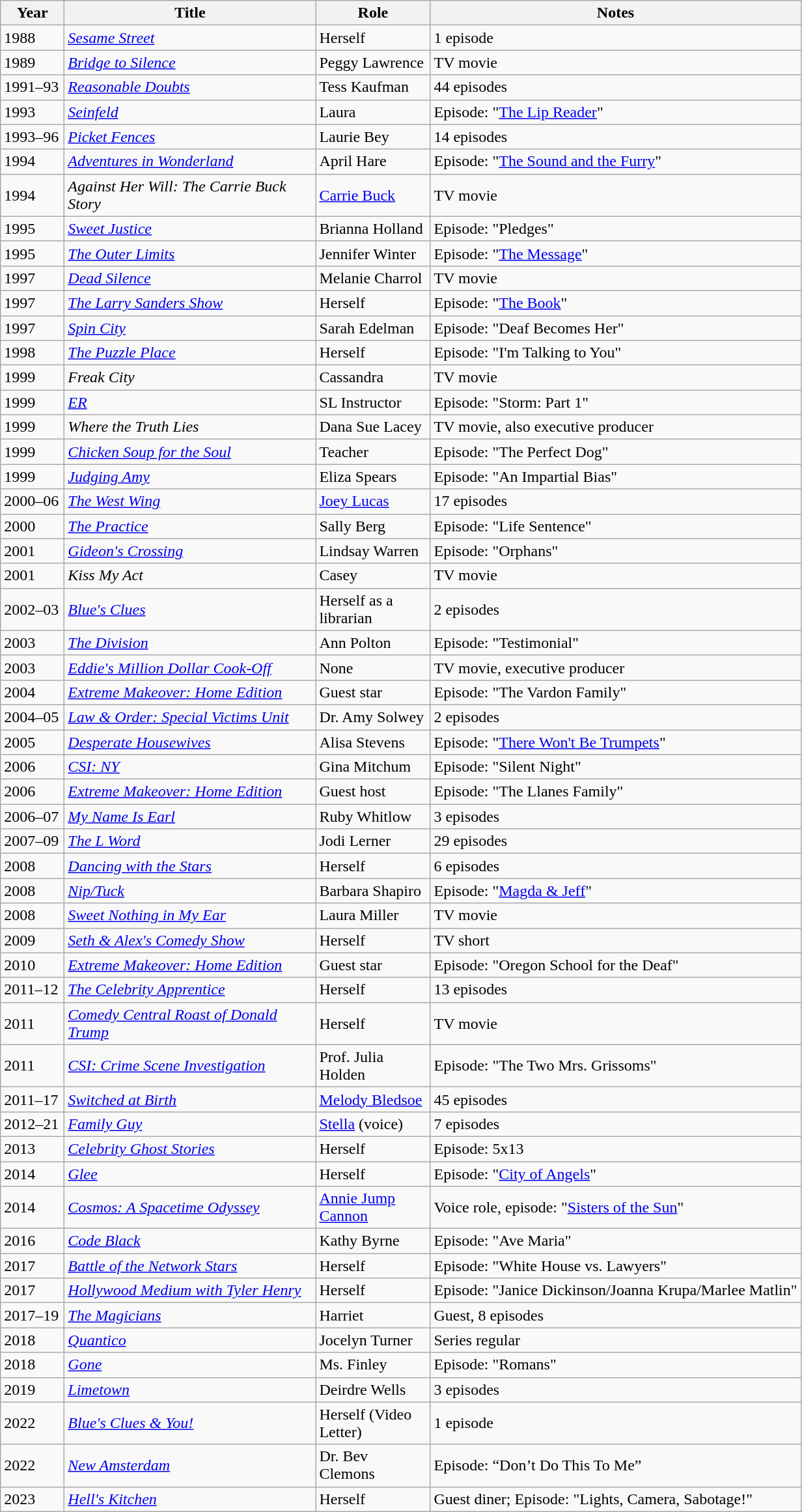<table class="wikitable sortable">
<tr>
<th width=58>Year</th>
<th width=250>Title</th>
<th width=110>Role</th>
<th class="unsortable">Notes</th>
</tr>
<tr>
<td>1988</td>
<td><em><a href='#'>Sesame Street</a></em></td>
<td>Herself</td>
<td>1 episode</td>
</tr>
<tr>
<td>1989</td>
<td><em><a href='#'>Bridge to Silence</a></em></td>
<td>Peggy Lawrence</td>
<td>TV movie</td>
</tr>
<tr>
<td>1991–93</td>
<td><em><a href='#'>Reasonable Doubts</a></em></td>
<td>Tess Kaufman</td>
<td>44 episodes</td>
</tr>
<tr>
<td>1993</td>
<td><em><a href='#'>Seinfeld</a></em></td>
<td>Laura</td>
<td>Episode: "<a href='#'>The Lip Reader</a>"</td>
</tr>
<tr>
<td>1993–96</td>
<td><em><a href='#'>Picket Fences</a></em></td>
<td>Laurie Bey</td>
<td>14 episodes</td>
</tr>
<tr>
<td>1994</td>
<td><em><a href='#'>Adventures in Wonderland</a></em></td>
<td>April Hare</td>
<td>Episode: "<a href='#'>The Sound and the Furry</a>"</td>
</tr>
<tr>
<td>1994</td>
<td><em>Against Her Will: The Carrie Buck Story</em></td>
<td><a href='#'>Carrie Buck</a></td>
<td>TV movie</td>
</tr>
<tr>
<td>1995</td>
<td><em><a href='#'>Sweet Justice</a></em></td>
<td>Brianna Holland</td>
<td>Episode: "Pledges"</td>
</tr>
<tr>
<td>1995</td>
<td><em><a href='#'>The Outer Limits</a></em></td>
<td>Jennifer Winter</td>
<td>Episode: "<a href='#'>The Message</a>"</td>
</tr>
<tr>
<td>1997</td>
<td><em><a href='#'>Dead Silence</a></em></td>
<td>Melanie Charrol</td>
<td>TV movie</td>
</tr>
<tr>
<td>1997</td>
<td><em><a href='#'>The Larry Sanders Show</a></em></td>
<td>Herself</td>
<td>Episode: "<a href='#'>The Book</a>"</td>
</tr>
<tr>
<td>1997</td>
<td><em><a href='#'>Spin City</a></em></td>
<td>Sarah Edelman</td>
<td>Episode: "Deaf Becomes Her"</td>
</tr>
<tr>
<td>1998</td>
<td><em><a href='#'>The Puzzle Place</a></em></td>
<td>Herself</td>
<td>Episode: "I'm Talking to You"</td>
</tr>
<tr>
<td>1999</td>
<td><em>Freak City</em></td>
<td>Cassandra</td>
<td>TV movie</td>
</tr>
<tr>
<td>1999</td>
<td><em><a href='#'>ER</a></em></td>
<td>SL Instructor</td>
<td>Episode: "Storm: Part 1"</td>
</tr>
<tr>
<td>1999</td>
<td><em>Where the Truth Lies</em></td>
<td>Dana Sue Lacey</td>
<td>TV movie, also executive producer</td>
</tr>
<tr>
<td>1999</td>
<td><em><a href='#'>Chicken Soup for the Soul</a></em></td>
<td>Teacher</td>
<td>Episode: "The Perfect Dog"</td>
</tr>
<tr>
<td>1999</td>
<td><em><a href='#'>Judging Amy</a></em></td>
<td>Eliza Spears</td>
<td>Episode: "An Impartial Bias"</td>
</tr>
<tr>
<td>2000–06</td>
<td><em><a href='#'>The West Wing</a></em></td>
<td><a href='#'>Joey Lucas</a></td>
<td>17 episodes</td>
</tr>
<tr>
<td>2000</td>
<td><em><a href='#'>The Practice</a></em></td>
<td>Sally Berg</td>
<td>Episode: "Life Sentence"</td>
</tr>
<tr>
<td>2001</td>
<td><em><a href='#'>Gideon's Crossing</a></em></td>
<td>Lindsay Warren</td>
<td>Episode: "Orphans"</td>
</tr>
<tr>
<td>2001</td>
<td><em>Kiss My Act</em></td>
<td>Casey</td>
<td>TV movie</td>
</tr>
<tr>
<td>2002–03</td>
<td><em><a href='#'>Blue's Clues</a></em></td>
<td>Herself as a librarian</td>
<td>2 episodes</td>
</tr>
<tr>
<td>2003</td>
<td><em><a href='#'>The Division</a></em></td>
<td>Ann Polton</td>
<td>Episode: "Testimonial"</td>
</tr>
<tr>
<td>2003</td>
<td><em><a href='#'>Eddie's Million Dollar Cook-Off</a></em></td>
<td>None</td>
<td>TV movie, executive producer</td>
</tr>
<tr>
<td>2004</td>
<td><em><a href='#'>Extreme Makeover: Home Edition</a></em></td>
<td>Guest star</td>
<td>Episode: "The Vardon Family"</td>
</tr>
<tr>
<td>2004–05</td>
<td><em><a href='#'>Law & Order: Special Victims Unit</a></em></td>
<td>Dr. Amy Solwey</td>
<td>2 episodes</td>
</tr>
<tr>
<td>2005</td>
<td><em><a href='#'>Desperate Housewives</a></em></td>
<td>Alisa Stevens</td>
<td>Episode: "<a href='#'>There Won't Be Trumpets</a>"</td>
</tr>
<tr>
<td>2006</td>
<td><em><a href='#'>CSI: NY</a></em></td>
<td>Gina Mitchum</td>
<td>Episode: "Silent Night"</td>
</tr>
<tr>
<td>2006</td>
<td><em><a href='#'>Extreme Makeover: Home Edition</a></em></td>
<td>Guest host</td>
<td>Episode: "The Llanes Family"</td>
</tr>
<tr>
<td>2006–07</td>
<td><em><a href='#'>My Name Is Earl</a></em></td>
<td>Ruby Whitlow</td>
<td>3 episodes</td>
</tr>
<tr>
<td>2007–09</td>
<td><em><a href='#'>The L Word</a></em></td>
<td>Jodi Lerner</td>
<td>29 episodes</td>
</tr>
<tr>
<td>2008</td>
<td><em><a href='#'>Dancing with the Stars</a></em></td>
<td>Herself</td>
<td>6 episodes</td>
</tr>
<tr>
<td>2008</td>
<td><em><a href='#'>Nip/Tuck</a></em></td>
<td>Barbara Shapiro</td>
<td>Episode: "<a href='#'>Magda & Jeff</a>"</td>
</tr>
<tr>
<td>2008</td>
<td><em><a href='#'>Sweet Nothing in My Ear</a></em></td>
<td>Laura Miller</td>
<td>TV movie</td>
</tr>
<tr>
<td>2009</td>
<td><em><a href='#'>Seth & Alex's Comedy Show</a></em></td>
<td>Herself</td>
<td>TV short</td>
</tr>
<tr>
<td>2010</td>
<td><em><a href='#'>Extreme Makeover: Home Edition</a></em></td>
<td>Guest star</td>
<td>Episode: "Oregon School for the Deaf"</td>
</tr>
<tr>
<td>2011–12</td>
<td><em><a href='#'>The Celebrity Apprentice</a></em></td>
<td>Herself</td>
<td>13 episodes</td>
</tr>
<tr>
<td>2011</td>
<td><em><a href='#'>Comedy Central Roast of Donald Trump</a></em></td>
<td>Herself</td>
<td>TV movie</td>
</tr>
<tr>
<td>2011</td>
<td><em><a href='#'>CSI: Crime Scene Investigation</a></em></td>
<td>Prof. Julia Holden</td>
<td>Episode: "The Two Mrs. Grissoms"</td>
</tr>
<tr>
<td>2011–17</td>
<td><em><a href='#'>Switched at Birth</a></em></td>
<td><a href='#'>Melody Bledsoe</a></td>
<td>45 episodes</td>
</tr>
<tr>
<td>2012–21</td>
<td><em><a href='#'>Family Guy</a></em></td>
<td><a href='#'>Stella</a> (voice)</td>
<td>7 episodes</td>
</tr>
<tr>
<td>2013</td>
<td><em><a href='#'>Celebrity Ghost Stories</a></em></td>
<td>Herself</td>
<td>Episode: 5x13</td>
</tr>
<tr>
<td>2014</td>
<td><em><a href='#'>Glee</a></em></td>
<td>Herself</td>
<td>Episode: "<a href='#'>City of Angels</a>"</td>
</tr>
<tr>
<td>2014</td>
<td><em><a href='#'>Cosmos: A Spacetime Odyssey</a></em></td>
<td><a href='#'>Annie Jump Cannon</a></td>
<td>Voice role, episode: "<a href='#'>Sisters of the Sun</a>"</td>
</tr>
<tr>
<td>2016</td>
<td><em><a href='#'>Code Black</a></em></td>
<td>Kathy Byrne</td>
<td>Episode: "Ave Maria"</td>
</tr>
<tr>
<td>2017</td>
<td><em><a href='#'>Battle of the Network Stars</a></em></td>
<td>Herself</td>
<td>Episode: "White House vs. Lawyers"</td>
</tr>
<tr>
<td>2017</td>
<td><em><a href='#'>Hollywood Medium with Tyler Henry</a></em></td>
<td>Herself</td>
<td>Episode: "Janice Dickinson/Joanna Krupa/Marlee Matlin"</td>
</tr>
<tr>
<td>2017–19</td>
<td><em><a href='#'>The Magicians</a></em></td>
<td>Harriet</td>
<td>Guest, 8 episodes</td>
</tr>
<tr>
<td>2018</td>
<td><em><a href='#'>Quantico</a></em></td>
<td>Jocelyn Turner</td>
<td>Series regular</td>
</tr>
<tr>
<td>2018</td>
<td><em><a href='#'>Gone</a></em></td>
<td>Ms. Finley</td>
<td>Episode: "Romans"</td>
</tr>
<tr>
<td>2019</td>
<td><em><a href='#'>Limetown</a></em></td>
<td>Deirdre Wells</td>
<td>3 episodes</td>
</tr>
<tr>
<td>2022</td>
<td><em><a href='#'>Blue's Clues & You!</a></em></td>
<td>Herself (Video Letter)</td>
<td>1 episode</td>
</tr>
<tr>
<td>2022</td>
<td><em><a href='#'>New Amsterdam</a></em></td>
<td>Dr. Bev Clemons</td>
<td>Episode: “Don’t Do This To Me”</td>
</tr>
<tr>
<td>2023</td>
<td><em><a href='#'>Hell's Kitchen</a></em></td>
<td>Herself</td>
<td>Guest diner; Episode: "Lights, Camera, Sabotage!"</td>
</tr>
</table>
